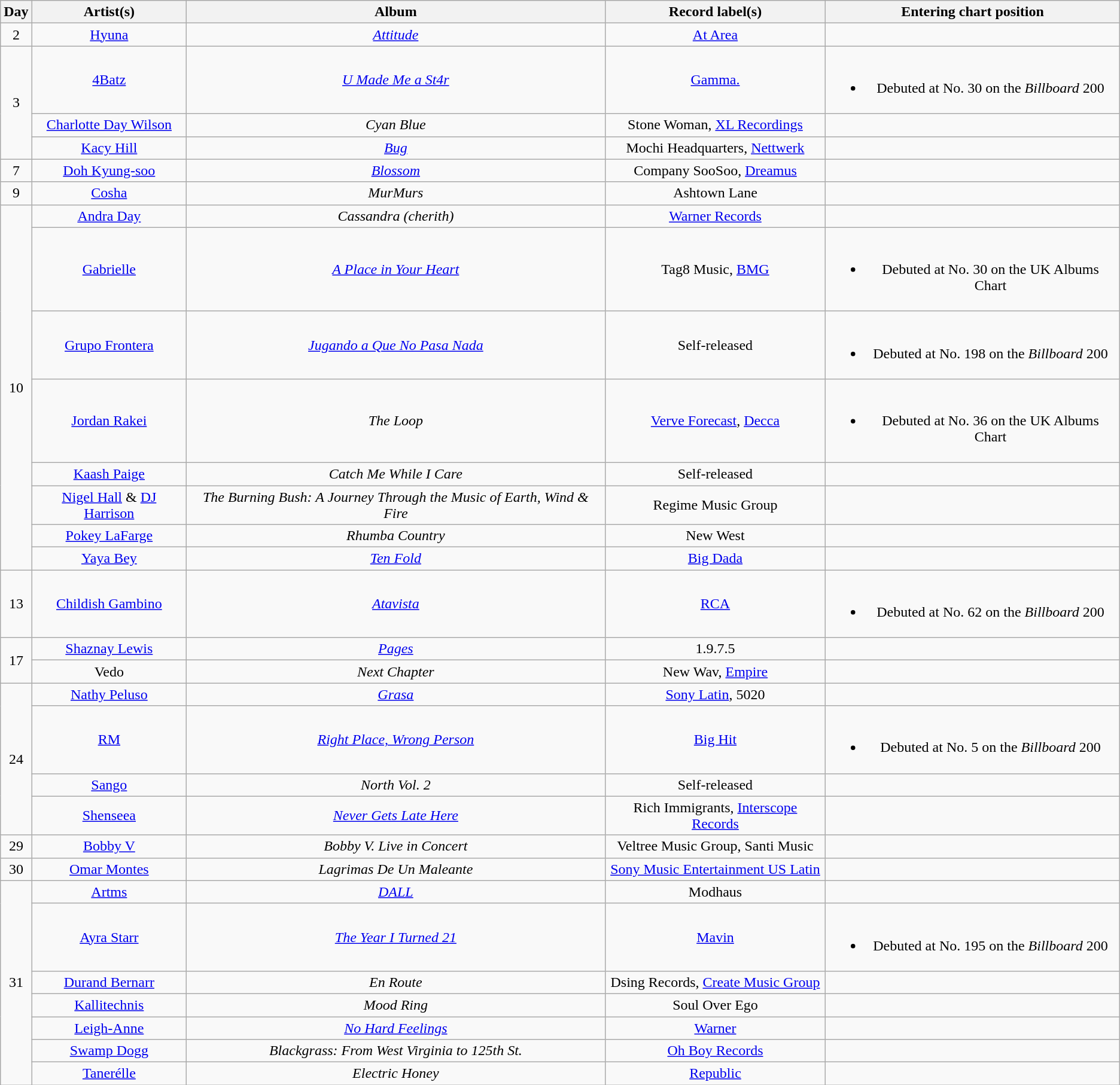<table class="wikitable" style="text-align:center;">
<tr>
<th scope="col">Day</th>
<th scope="col">Artist(s)</th>
<th scope="col">Album</th>
<th scope="col">Record label(s)</th>
<th scope="col">Entering chart position</th>
</tr>
<tr>
<td>2</td>
<td><a href='#'>Hyuna</a></td>
<td><em><a href='#'>Attitude</a></em></td>
<td><a href='#'>At Area</a></td>
<td></td>
</tr>
<tr>
<td rowspan="3">3</td>
<td><a href='#'>4Batz</a></td>
<td><em><a href='#'>U Made Me a St4r</a></em></td>
<td><a href='#'>Gamma.</a></td>
<td><br><ul><li>Debuted at No. 30 on the <em>Billboard</em> 200</li></ul></td>
</tr>
<tr>
<td><a href='#'>Charlotte Day Wilson</a></td>
<td><em>Cyan Blue</em></td>
<td>Stone Woman, <a href='#'>XL Recordings</a></td>
<td></td>
</tr>
<tr>
<td><a href='#'>Kacy Hill</a></td>
<td><em><a href='#'>Bug</a></em></td>
<td>Mochi Headquarters, <a href='#'>Nettwerk</a></td>
<td></td>
</tr>
<tr>
<td>7</td>
<td><a href='#'>Doh Kyung-soo</a></td>
<td><em><a href='#'>Blossom</a></em></td>
<td>Company SooSoo, <a href='#'>Dreamus</a></td>
<td></td>
</tr>
<tr>
<td>9</td>
<td><a href='#'>Cosha</a></td>
<td><em>MurMurs</em></td>
<td>Ashtown Lane</td>
<td></td>
</tr>
<tr>
<td rowspan="8">10</td>
<td><a href='#'>Andra Day</a></td>
<td><em>Cassandra (cherith)</em></td>
<td><a href='#'>Warner Records</a></td>
<td></td>
</tr>
<tr>
<td><a href='#'>Gabrielle</a></td>
<td><em><a href='#'>A Place in Your Heart</a></em></td>
<td>Tag8 Music, <a href='#'>BMG</a></td>
<td><br><ul><li>Debuted at No. 30 on the UK Albums Chart</li></ul></td>
</tr>
<tr>
<td><a href='#'>Grupo Frontera</a></td>
<td><em><a href='#'>Jugando a Que No Pasa Nada</a></em></td>
<td>Self-released</td>
<td><br><ul><li>Debuted at No. 198 on the <em>Billboard</em> 200</li></ul></td>
</tr>
<tr>
<td><a href='#'>Jordan Rakei</a></td>
<td><em>The Loop</em></td>
<td><a href='#'>Verve Forecast</a>, <a href='#'>Decca</a></td>
<td><br><ul><li>Debuted at No. 36 on the UK Albums Chart</li></ul></td>
</tr>
<tr>
<td><a href='#'>Kaash Paige</a></td>
<td><em>Catch Me While I Care</em></td>
<td>Self-released</td>
<td></td>
</tr>
<tr>
<td><a href='#'>Nigel Hall</a> & <a href='#'>DJ Harrison</a></td>
<td><em>The Burning Bush: A Journey Through the Music of Earth, Wind & Fire</em></td>
<td>Regime Music Group</td>
<td></td>
</tr>
<tr>
<td><a href='#'>Pokey LaFarge</a></td>
<td><em>Rhumba Country</em></td>
<td>New West</td>
<td></td>
</tr>
<tr>
<td><a href='#'>Yaya Bey</a></td>
<td><em><a href='#'>Ten Fold</a></em></td>
<td><a href='#'>Big Dada</a></td>
<td></td>
</tr>
<tr>
<td>13</td>
<td><a href='#'>Childish Gambino</a></td>
<td><em><a href='#'>Atavista</a></em></td>
<td><a href='#'>RCA</a></td>
<td><br><ul><li>Debuted at No. 62 on the <em>Billboard</em> 200</li></ul></td>
</tr>
<tr>
<td rowspan="2">17</td>
<td><a href='#'>Shaznay Lewis</a></td>
<td><em><a href='#'>Pages</a></em></td>
<td>1.9.7.5</td>
<td></td>
</tr>
<tr>
<td>Vedo</td>
<td><em>Next Chapter</em></td>
<td>New Wav, <a href='#'>Empire</a></td>
<td></td>
</tr>
<tr>
<td rowspan="4">24</td>
<td><a href='#'>Nathy Peluso</a></td>
<td><em><a href='#'>Grasa</a></em></td>
<td><a href='#'>Sony Latin</a>, 5020</td>
<td></td>
</tr>
<tr>
<td><a href='#'>RM</a></td>
<td><em><a href='#'>Right Place, Wrong Person</a></em></td>
<td><a href='#'>Big Hit</a></td>
<td><br><ul><li>Debuted at No. 5 on the <em>Billboard</em> 200</li></ul></td>
</tr>
<tr>
<td><a href='#'>Sango</a></td>
<td><em>North Vol. 2</em></td>
<td>Self-released</td>
<td></td>
</tr>
<tr>
<td><a href='#'>Shenseea</a></td>
<td><em><a href='#'>Never Gets Late Here</a></em></td>
<td>Rich Immigrants, <a href='#'>Interscope Records</a></td>
<td></td>
</tr>
<tr>
<td>29</td>
<td><a href='#'>Bobby V</a></td>
<td><em>Bobby V. Live in Concert</em></td>
<td>Veltree Music Group, Santi Music</td>
<td></td>
</tr>
<tr>
<td>30</td>
<td><a href='#'>Omar Montes</a></td>
<td><em>Lagrimas De Un Maleante</em></td>
<td><a href='#'>Sony Music Entertainment US Latin</a></td>
<td></td>
</tr>
<tr>
<td rowspan="7">31</td>
<td><a href='#'>Artms</a></td>
<td><em><a href='#'>DALL</a></em></td>
<td>Modhaus</td>
<td></td>
</tr>
<tr>
<td><a href='#'>Ayra Starr</a></td>
<td><em><a href='#'>The Year I Turned 21</a></em></td>
<td><a href='#'>Mavin</a></td>
<td><br><ul><li>Debuted at No. 195 on the <em>Billboard</em> 200</li></ul></td>
</tr>
<tr>
<td><a href='#'>Durand Bernarr</a></td>
<td><em>En Route</em></td>
<td>Dsing Records, <a href='#'>Create Music Group</a></td>
<td></td>
</tr>
<tr>
<td><a href='#'>Kallitechnis</a></td>
<td><em>Mood Ring</em></td>
<td>Soul Over Ego</td>
<td></td>
</tr>
<tr>
<td><a href='#'>Leigh-Anne</a></td>
<td><em><a href='#'>No Hard Feelings</a></em></td>
<td><a href='#'>Warner</a></td>
<td></td>
</tr>
<tr>
<td><a href='#'>Swamp Dogg</a></td>
<td><em>Blackgrass: From West Virginia to 125th St.</em></td>
<td><a href='#'>Oh Boy Records</a></td>
<td></td>
</tr>
<tr>
<td><a href='#'>Tanerélle</a></td>
<td><em>Electric Honey</em></td>
<td><a href='#'>Republic</a></td>
<td></td>
</tr>
</table>
